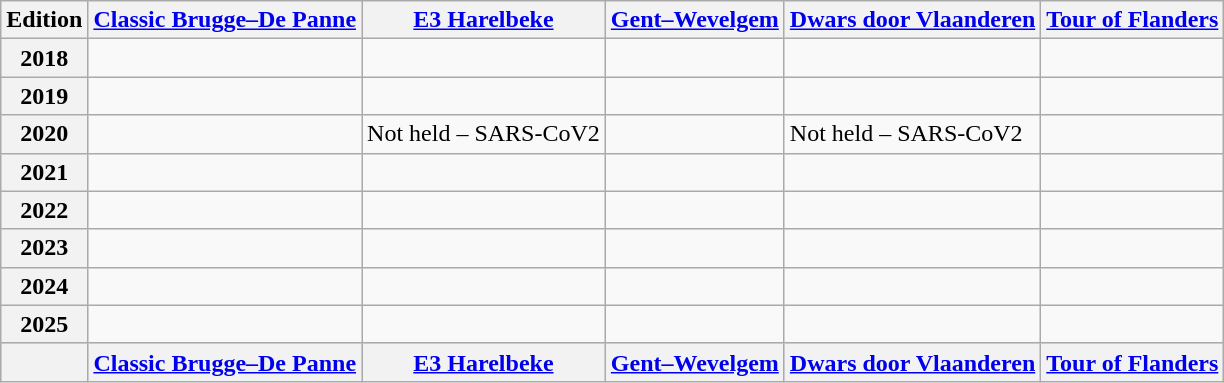<table class="wikitable">
<tr>
<th>Edition</th>
<th><a href='#'>Classic Brugge–De Panne</a></th>
<th><a href='#'>E3 Harelbeke</a></th>
<th><a href='#'>Gent–Wevelgem</a></th>
<th><a href='#'>Dwars door Vlaanderen</a></th>
<th><a href='#'>Tour of Flanders</a></th>
</tr>
<tr>
<th>2018</th>
<td></td>
<td></td>
<td></td>
<td></td>
<td></td>
</tr>
<tr>
<th>2019</th>
<td></td>
<td></td>
<td></td>
<td></td>
<td></td>
</tr>
<tr>
<th>2020</th>
<td></td>
<td>Not held – SARS-CoV2</td>
<td></td>
<td>Not held – SARS-CoV2</td>
<td></td>
</tr>
<tr>
<th>2021</th>
<td></td>
<td></td>
<td></td>
<td></td>
<td></td>
</tr>
<tr>
<th>2022</th>
<td></td>
<td></td>
<td></td>
<td></td>
<td></td>
</tr>
<tr>
<th>2023</th>
<td></td>
<td></td>
<td></td>
<td></td>
<td></td>
</tr>
<tr>
<th>2024</th>
<td></td>
<td></td>
<td></td>
<td></td>
<td></td>
</tr>
<tr>
<th>2025</th>
<td></td>
<td></td>
<td></td>
<td></td>
<td></td>
</tr>
<tr bgcolor=#ccccff>
<th></th>
<th><a href='#'>Classic Brugge–De Panne</a></th>
<th><a href='#'>E3 Harelbeke</a></th>
<th><a href='#'>Gent–Wevelgem</a></th>
<th><a href='#'>Dwars door Vlaanderen</a></th>
<th><a href='#'>Tour of Flanders</a></th>
</tr>
</table>
